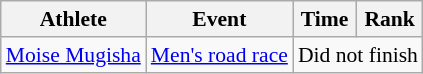<table class=wikitable style=font-size:90%;text-align:center>
<tr>
<th>Athlete</th>
<th>Event</th>
<th>Time</th>
<th>Rank</th>
</tr>
<tr align=center>
<td align=left><a href='#'>Moise Mugisha</a></td>
<td align=left><a href='#'>Men's road race</a></td>
<td colspan=2>Did not finish</td>
</tr>
</table>
